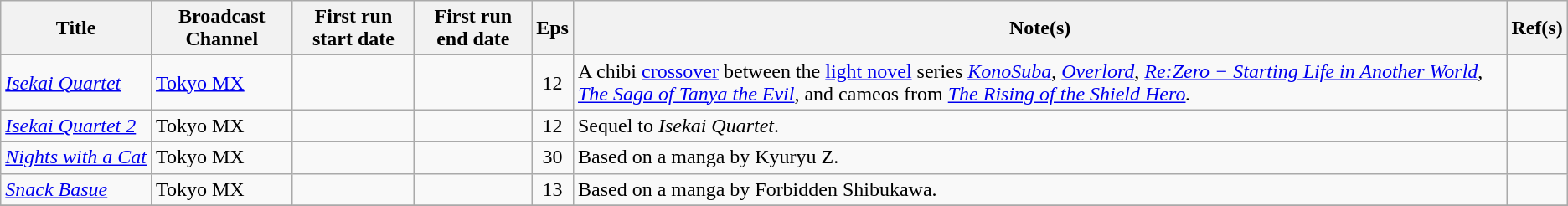<table class="wikitable sortable">
<tr>
<th scope="col">Title</th>
<th scope="col">Broadcast Channel</th>
<th scope="col">First run start date</th>
<th scope="col">First run end date</th>
<th scope="col" class="unsortable">Eps</th>
<th scope="col" class="unsortable">Note(s)</th>
<th scope="col" class="unsortable">Ref(s)</th>
</tr>
<tr>
<td><em><a href='#'>Isekai Quartet</a></em></td>
<td><a href='#'>Tokyo MX</a></td>
<td></td>
<td></td>
<td style="text-align:center">12</td>
<td>A chibi <a href='#'>crossover</a> between the <a href='#'>light novel</a> series <em><a href='#'>KonoSuba</a></em>, <em><a href='#'>Overlord</a></em>, <em><a href='#'>Re:Zero − Starting Life in Another World</a></em>, <em><a href='#'>The Saga of Tanya the Evil</a></em>, and cameos from <em><a href='#'>The Rising of the Shield Hero</a>.</em></td>
<td style="text-align:center"></td>
</tr>
<tr>
<td nowrap><em><a href='#'>Isekai Quartet 2</a></em></td>
<td>Tokyo MX</td>
<td></td>
<td></td>
<td style="text-align:center">12</td>
<td>Sequel to <em>Isekai Quartet</em>.</td>
<td style="text-align:center"></td>
</tr>
<tr>
<td nowrap><em><a href='#'>Nights with a Cat</a></em></td>
<td>Tokyo MX</td>
<td></td>
<td></td>
<td style="text-align:center">30</td>
<td>Based on a manga by Kyuryu Z.</td>
<td style="text-align:center"></td>
</tr>
<tr>
<td nowrap><em><a href='#'>Snack Basue</a></em></td>
<td>Tokyo MX</td>
<td></td>
<td></td>
<td style="text-align:center">13</td>
<td>Based on a manga by Forbidden Shibukawa.</td>
<td style="text-align:center"></td>
</tr>
<tr>
</tr>
</table>
